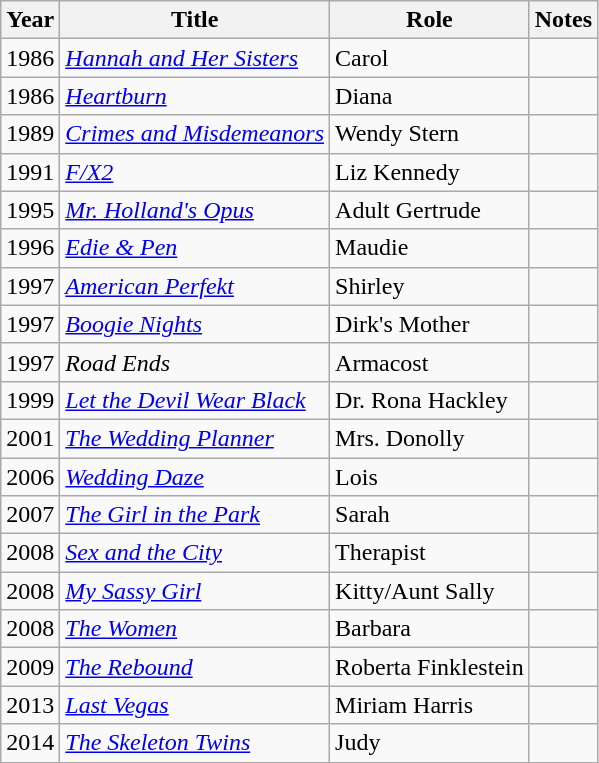<table class="wikitable sortable">
<tr>
<th>Year</th>
<th>Title</th>
<th>Role</th>
<th class="unsortable">Notes</th>
</tr>
<tr>
<td>1986</td>
<td><em><a href='#'>Hannah and Her Sisters</a></em></td>
<td>Carol</td>
<td></td>
</tr>
<tr>
<td>1986</td>
<td><em><a href='#'>Heartburn</a></em></td>
<td>Diana</td>
<td></td>
</tr>
<tr>
<td>1989</td>
<td><em><a href='#'>Crimes and Misdemeanors</a></em></td>
<td>Wendy Stern</td>
<td></td>
</tr>
<tr>
<td>1991</td>
<td><em><a href='#'>F/X2</a></em></td>
<td>Liz Kennedy</td>
<td></td>
</tr>
<tr>
<td>1995</td>
<td><em><a href='#'>Mr. Holland's Opus</a></em></td>
<td>Adult Gertrude</td>
<td></td>
</tr>
<tr>
<td>1996</td>
<td><em><a href='#'>Edie & Pen</a></em></td>
<td>Maudie</td>
<td></td>
</tr>
<tr>
<td>1997</td>
<td><em><a href='#'>American Perfekt</a></em></td>
<td>Shirley</td>
<td></td>
</tr>
<tr>
<td>1997</td>
<td><em><a href='#'>Boogie Nights</a></em></td>
<td>Dirk's Mother</td>
<td></td>
</tr>
<tr>
<td>1997</td>
<td><em>Road Ends</em></td>
<td>Armacost</td>
<td></td>
</tr>
<tr>
<td>1999</td>
<td><em><a href='#'>Let the Devil Wear Black</a></em></td>
<td>Dr. Rona Hackley</td>
<td></td>
</tr>
<tr>
<td>2001</td>
<td data-sort-value="Wedding Planner, The"><em><a href='#'>The Wedding Planner</a></em></td>
<td>Mrs. Donolly</td>
<td></td>
</tr>
<tr>
<td>2006</td>
<td><em><a href='#'>Wedding Daze</a></em></td>
<td>Lois</td>
<td></td>
</tr>
<tr>
<td>2007</td>
<td data-sort-value="Girl in the Park, The"><em><a href='#'>The Girl in the Park</a></em></td>
<td>Sarah</td>
<td></td>
</tr>
<tr>
<td>2008</td>
<td><em><a href='#'>Sex and the City</a></em></td>
<td>Therapist</td>
<td></td>
</tr>
<tr>
<td>2008</td>
<td><em><a href='#'>My Sassy Girl</a></em></td>
<td>Kitty/Aunt Sally</td>
<td></td>
</tr>
<tr>
<td>2008</td>
<td data-sort-value="Women, The"><em><a href='#'>The Women</a></em></td>
<td>Barbara</td>
<td></td>
</tr>
<tr>
<td>2009</td>
<td data-sort-value="Rebound, The"><em><a href='#'>The Rebound</a></em></td>
<td>Roberta Finklestein</td>
<td></td>
</tr>
<tr>
<td>2013</td>
<td><em><a href='#'>Last Vegas</a></em></td>
<td>Miriam Harris</td>
<td></td>
</tr>
<tr>
<td>2014</td>
<td data-sort-value="Skeleton Twins, The"><em><a href='#'>The Skeleton Twins</a></em></td>
<td>Judy</td>
<td></td>
</tr>
<tr>
</tr>
</table>
